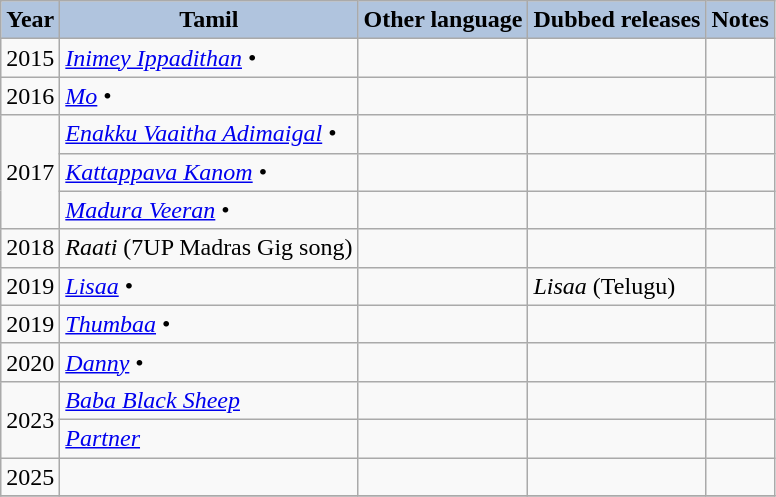<table class="wikitable sortable">
<tr>
<th style="background:#B0C4DE;">Year</th>
<th style="background:#B0C4DE;">Tamil</th>
<th style="background:#B0C4DE;">Other language</th>
<th style="background:#B0C4DE;">Dubbed releases</th>
<th style="background:#B0C4DE;">Notes</th>
</tr>
<tr>
<td>2015</td>
<td><em><a href='#'>Inimey Ippadithan</a></em> •</td>
<td></td>
<td></td>
<td></td>
</tr>
<tr>
<td>2016</td>
<td><em><a href='#'>Mo</a></em> •</td>
<td></td>
<td></td>
<td></td>
</tr>
<tr>
<td rowspan="3">2017</td>
<td><em><a href='#'>Enakku Vaaitha Adimaigal</a></em> •</td>
<td></td>
<td></td>
<td></td>
</tr>
<tr>
<td><em><a href='#'>Kattappava Kanom</a></em> •</td>
<td></td>
<td></td>
<td></td>
</tr>
<tr>
<td><em><a href='#'>Madura Veeran</a></em> •</td>
<td></td>
<td></td>
<td></td>
</tr>
<tr>
<td>2018</td>
<td><em>Raati</em> (7UP Madras Gig song)</td>
<td></td>
<td></td>
<td></td>
</tr>
<tr>
<td>2019</td>
<td><em><a href='#'>Lisaa</a></em> •</td>
<td></td>
<td><em>Lisaa</em> (Telugu)</td>
<td></td>
</tr>
<tr>
<td>2019</td>
<td><em><a href='#'>Thumbaa</a></em> •</td>
<td></td>
<td></td>
<td></td>
</tr>
<tr>
<td>2020</td>
<td><em><a href='#'>Danny</a></em> •</td>
<td></td>
<td></td>
<td></td>
</tr>
<tr>
<td rowspan=2>2023</td>
<td><em><a href='#'>Baba Black Sheep</a></em></td>
<td></td>
<td></td>
<td></td>
</tr>
<tr>
<td><em><a href='#'>Partner</a></em></td>
<td></td>
<td></td>
<td></td>
</tr>
<tr>
<td>2025</td>
<td></td>
<td></td>
<td></td>
<td></td>
</tr>
<tr>
</tr>
</table>
